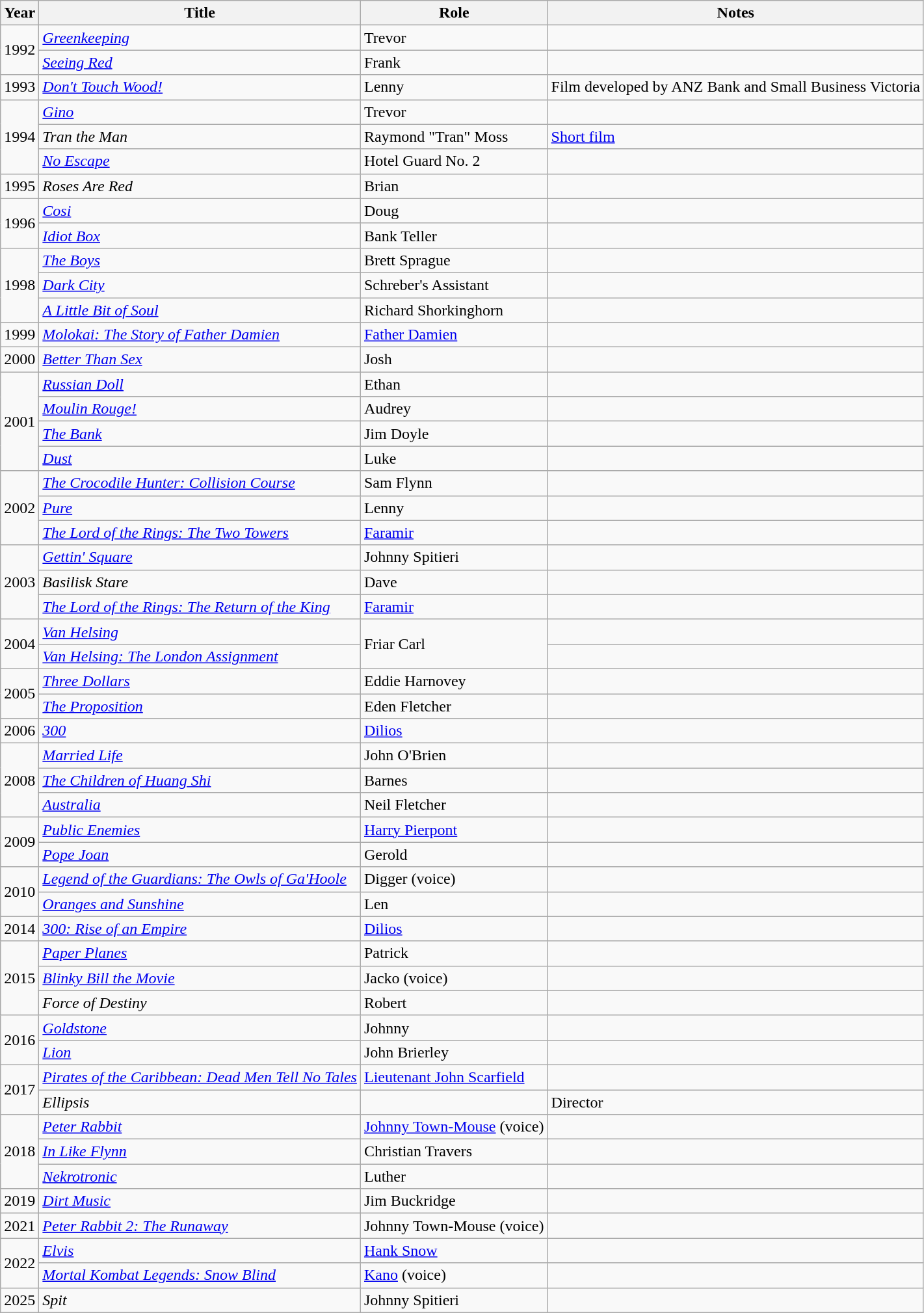<table class="wikitable sortable">
<tr>
<th>Year</th>
<th>Title</th>
<th>Role</th>
<th>Notes</th>
</tr>
<tr>
<td rowspan="2">1992</td>
<td><em><a href='#'>Greenkeeping</a></em></td>
<td>Trevor</td>
<td></td>
</tr>
<tr>
<td><em><a href='#'>Seeing Red</a></em></td>
<td>Frank</td>
<td></td>
</tr>
<tr>
<td>1993</td>
<td><em><a href='#'>Don't Touch Wood!</a></em></td>
<td>Lenny</td>
<td>Film developed by ANZ Bank and Small Business Victoria</td>
</tr>
<tr>
<td rowspan="3">1994</td>
<td><em><a href='#'>Gino</a></em></td>
<td>Trevor</td>
<td></td>
</tr>
<tr>
<td><em>Tran the Man</em></td>
<td>Raymond "Tran" Moss</td>
<td><a href='#'>Short film</a></td>
</tr>
<tr>
<td><em><a href='#'>No Escape</a></em></td>
<td>Hotel Guard No. 2</td>
<td></td>
</tr>
<tr>
<td rowspan="1">1995</td>
<td><em>Roses Are Red</em></td>
<td>Brian</td>
<td></td>
</tr>
<tr>
<td rowspan="2">1996</td>
<td><em><a href='#'>Cosi</a></em></td>
<td>Doug</td>
<td></td>
</tr>
<tr>
<td><em><a href='#'>Idiot Box</a></em></td>
<td>Bank Teller</td>
<td></td>
</tr>
<tr>
<td rowspan="3">1998</td>
<td><em><a href='#'>The Boys</a></em></td>
<td>Brett Sprague</td>
<td></td>
</tr>
<tr>
<td><em><a href='#'>Dark City</a></em></td>
<td>Schreber's Assistant</td>
<td></td>
</tr>
<tr>
<td><em><a href='#'>A Little Bit of Soul</a></em></td>
<td>Richard Shorkinghorn</td>
<td></td>
</tr>
<tr>
<td>1999</td>
<td><em><a href='#'>Molokai: The Story of Father Damien</a></em></td>
<td><a href='#'>Father Damien</a></td>
<td></td>
</tr>
<tr>
<td>2000</td>
<td><em><a href='#'>Better Than Sex</a></em></td>
<td>Josh</td>
<td></td>
</tr>
<tr>
<td rowspan="4">2001</td>
<td><em><a href='#'>Russian Doll</a></em></td>
<td>Ethan</td>
<td></td>
</tr>
<tr>
<td><em><a href='#'>Moulin Rouge!</a></em></td>
<td>Audrey</td>
<td></td>
</tr>
<tr>
<td><em><a href='#'>The Bank</a></em></td>
<td>Jim Doyle</td>
<td></td>
</tr>
<tr>
<td><em><a href='#'>Dust</a></em></td>
<td>Luke</td>
<td></td>
</tr>
<tr>
<td rowspan="3">2002</td>
<td><em><a href='#'>The Crocodile Hunter: Collision Course</a></em></td>
<td>Sam Flynn</td>
<td></td>
</tr>
<tr>
<td><em><a href='#'>Pure</a></em></td>
<td>Lenny</td>
<td></td>
</tr>
<tr>
<td><em><a href='#'>The Lord of the Rings: The Two Towers</a></em></td>
<td><a href='#'>Faramir</a></td>
<td></td>
</tr>
<tr>
<td rowspan="3">2003</td>
<td><em><a href='#'>Gettin' Square</a></em></td>
<td>Johnny Spitieri</td>
<td></td>
</tr>
<tr>
<td><em>Basilisk Stare</em></td>
<td>Dave</td>
<td></td>
</tr>
<tr>
<td><em><a href='#'>The Lord of the Rings: The Return of the King</a></em></td>
<td><a href='#'>Faramir</a></td>
<td></td>
</tr>
<tr>
<td rowspan="2">2004</td>
<td><em><a href='#'>Van Helsing</a></em></td>
<td rowspan="2">Friar Carl</td>
<td></td>
</tr>
<tr>
<td><em><a href='#'>Van Helsing: The London Assignment</a></em></td>
<td></td>
</tr>
<tr>
<td rowspan="2">2005</td>
<td><em><a href='#'>Three Dollars</a></em></td>
<td>Eddie Harnovey</td>
<td></td>
</tr>
<tr>
<td><em><a href='#'>The Proposition</a></em></td>
<td>Eden Fletcher</td>
<td></td>
</tr>
<tr>
<td>2006</td>
<td><em><a href='#'>300</a></em></td>
<td><a href='#'>Dilios</a></td>
<td></td>
</tr>
<tr>
<td rowspan="3">2008</td>
<td><em><a href='#'>Married Life</a></em></td>
<td>John O'Brien</td>
<td></td>
</tr>
<tr>
<td><em><a href='#'>The Children of Huang Shi</a></em></td>
<td>Barnes</td>
<td></td>
</tr>
<tr>
<td><em><a href='#'>Australia</a></em></td>
<td>Neil Fletcher</td>
<td></td>
</tr>
<tr>
<td rowspan="2">2009</td>
<td><em><a href='#'>Public Enemies</a></em></td>
<td><a href='#'>Harry Pierpont</a></td>
<td></td>
</tr>
<tr>
<td><em><a href='#'>Pope Joan</a></em></td>
<td>Gerold</td>
<td></td>
</tr>
<tr>
<td rowspan="2">2010</td>
<td><em><a href='#'>Legend of the Guardians: The Owls of Ga'Hoole</a></em></td>
<td>Digger (voice)</td>
<td></td>
</tr>
<tr>
<td><em><a href='#'>Oranges and Sunshine</a></em></td>
<td>Len</td>
<td></td>
</tr>
<tr>
<td>2014</td>
<td><em><a href='#'>300: Rise of an Empire</a></em></td>
<td><a href='#'>Dilios</a></td>
<td></td>
</tr>
<tr>
<td rowspan="3">2015</td>
<td><em><a href='#'>Paper Planes</a></em></td>
<td>Patrick</td>
<td></td>
</tr>
<tr>
<td><em><a href='#'>Blinky Bill the Movie</a></em></td>
<td>Jacko (voice)</td>
<td></td>
</tr>
<tr>
<td><em>Force of Destiny</em></td>
<td>Robert</td>
<td></td>
</tr>
<tr>
<td rowspan="2">2016</td>
<td><em><a href='#'>Goldstone</a></em></td>
<td>Johnny</td>
<td></td>
</tr>
<tr>
<td><em><a href='#'>Lion</a></em></td>
<td>John Brierley</td>
<td></td>
</tr>
<tr>
<td rowspan="2">2017</td>
<td><em><a href='#'>Pirates of the Caribbean: Dead Men Tell No Tales</a></em></td>
<td><a href='#'>Lieutenant John Scarfield</a></td>
<td></td>
</tr>
<tr>
<td><em>Ellipsis</em></td>
<td></td>
<td>Director</td>
</tr>
<tr>
<td rowspan="3">2018</td>
<td><em><a href='#'>Peter Rabbit</a></em></td>
<td><a href='#'>Johnny Town-Mouse</a> (voice)</td>
<td></td>
</tr>
<tr>
<td><em><a href='#'>In Like Flynn</a></em></td>
<td>Christian Travers</td>
<td></td>
</tr>
<tr>
<td><em><a href='#'>Nekrotronic</a></em></td>
<td>Luther</td>
<td></td>
</tr>
<tr>
<td>2019</td>
<td><em><a href='#'>Dirt Music</a></em></td>
<td>Jim Buckridge</td>
<td></td>
</tr>
<tr>
<td>2021</td>
<td><em><a href='#'>Peter Rabbit 2: The Runaway</a></em></td>
<td>Johnny Town-Mouse (voice)</td>
<td></td>
</tr>
<tr>
<td rowspan="2">2022</td>
<td><em><a href='#'>Elvis</a></em></td>
<td><a href='#'>Hank Snow</a></td>
<td></td>
</tr>
<tr>
<td><em><a href='#'>Mortal Kombat Legends: Snow Blind</a></em></td>
<td><a href='#'>Kano</a> (voice)</td>
<td></td>
</tr>
<tr>
<td>2025</td>
<td><em>Spit</em></td>
<td>Johnny Spitieri</td>
<td></td>
</tr>
</table>
